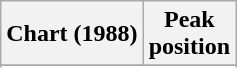<table class="wikitable sortable plainrowheaders" style="text-align:center">
<tr>
<th scope="col">Chart (1988)</th>
<th scope="col">Peak<br>position</th>
</tr>
<tr>
</tr>
<tr>
</tr>
</table>
